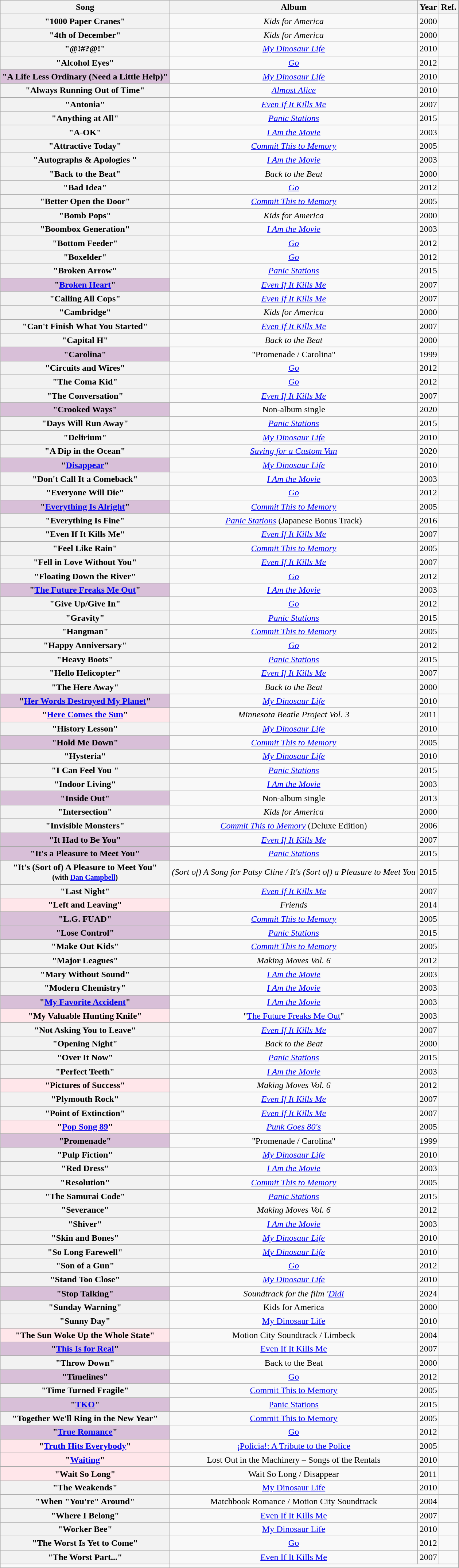<table class="wikitable sortable plainrowheaders" style="text-align:center;">
<tr>
<th scope="col">Song</th>
<th scope="col" data-sort-type="text">Album</th>
<th scope="col">Year</th>
<th scope="col" class="unsortable">Ref.</th>
</tr>
<tr>
<th scope=row>"1000 Paper Cranes"</th>
<td><em>Kids for America</em></td>
<td>2000</td>
<td></td>
</tr>
<tr>
<th scope=row> "4th of December"</th>
<td><em>Kids for America</em></td>
<td>2000</td>
<td></td>
</tr>
<tr>
<th scope=row> "@!#?@!"</th>
<td><em><a href='#'>My Dinosaur Life</a></em></td>
<td>2010</td>
<td></td>
</tr>
<tr>
<th scope=row> "Alcohol Eyes"</th>
<td><em><a href='#'>Go</a></em></td>
<td>2012</td>
<td></td>
</tr>
<tr>
<th scope=row style="background-color:#D8BFD8">"A Life Less Ordinary (Need a Little Help)" </th>
<td><em><a href='#'>My Dinosaur Life</a></em></td>
<td>2010</td>
<td></td>
</tr>
<tr>
<th scope=row>"Always Running Out of Time"</th>
<td><em><a href='#'>Almost Alice</a></em></td>
<td>2010</td>
<td></td>
</tr>
<tr>
<th scope=row>"Antonia"</th>
<td><em><a href='#'>Even If It Kills Me</a></em></td>
<td>2007</td>
<td></td>
</tr>
<tr>
<th scope=row>"Anything at All"</th>
<td><em><a href='#'>Panic Stations</a></em></td>
<td>2015</td>
<td></td>
</tr>
<tr>
<th scope=row>"A-OK"</th>
<td><em><a href='#'>I Am the Movie</a></em></td>
<td>2003</td>
<td></td>
</tr>
<tr>
<th scope=row>"Attractive Today"</th>
<td><em><a href='#'>Commit This to Memory</a></em></td>
<td>2005</td>
<td></td>
</tr>
<tr>
<th scope=row>"Autographs & Apologies	"</th>
<td><em><a href='#'>I Am the Movie</a></em></td>
<td>2003</td>
<td></td>
</tr>
<tr>
<th scope=row> "Back to the Beat"</th>
<td><em>Back to the Beat</em></td>
<td>2000</td>
<td></td>
</tr>
<tr>
<th scope=row>"Bad Idea"</th>
<td><em><a href='#'>Go</a></em></td>
<td>2012</td>
<td></td>
</tr>
<tr>
<th scope=row>"Better Open the Door"</th>
<td><em><a href='#'>Commit This to Memory</a></em></td>
<td>2005</td>
<td></td>
</tr>
<tr>
<th scope=row>"Bomb Pops"</th>
<td><em>Kids for America</em></td>
<td>2000</td>
<td></td>
</tr>
<tr>
<th scope=row>"Boombox Generation"</th>
<td><em><a href='#'>I Am the Movie</a></em></td>
<td>2003</td>
<td></td>
</tr>
<tr>
<th scope=row>"Bottom Feeder"</th>
<td><em><a href='#'>Go</a></em></td>
<td>2012</td>
<td></td>
</tr>
<tr>
<th scope=row>"Boxelder"</th>
<td><em><a href='#'>Go</a></em></td>
<td>2012</td>
<td></td>
</tr>
<tr>
<th scope=row>"Broken Arrow"</th>
<td><em><a href='#'>Panic Stations</a></em></td>
<td>2015</td>
<td></td>
</tr>
<tr>
<th scope=row style="background-color:#D8BFD8">"<a href='#'>Broken Heart</a>" </th>
<td><em><a href='#'>Even If It Kills Me</a></em></td>
<td>2007</td>
<td></td>
</tr>
<tr>
<th scope=row> "Calling All Cops"</th>
<td><em><a href='#'>Even If It Kills Me</a></em></td>
<td>2007</td>
<td></td>
</tr>
<tr>
<th scope=row>"Cambridge"</th>
<td><em>Kids for America</em></td>
<td>2000</td>
<td></td>
</tr>
<tr>
<th scope=row>"Can't Finish What You Started"</th>
<td><em><a href='#'>Even If It Kills Me</a></em></td>
<td>2007</td>
<td></td>
</tr>
<tr>
<th scope=row>"Capital H"</th>
<td><em>Back to the Beat</em></td>
<td>2000</td>
<td></td>
</tr>
<tr>
<th scope=row style="background-color:#D8BFD8">"Carolina" </th>
<td>"Promenade / Carolina"</td>
<td>1999</td>
<td></td>
</tr>
<tr>
<th scope=row>"Circuits and Wires"</th>
<td><em><a href='#'>Go</a></em></td>
<td>2012</td>
<td></td>
</tr>
<tr>
<th scope=row>"The Coma Kid"</th>
<td><em><a href='#'>Go</a></em></td>
<td>2012</td>
<td></td>
</tr>
<tr>
<th scope=row>"The Conversation"</th>
<td><em><a href='#'>Even If It Kills Me</a></em></td>
<td>2007</td>
<td></td>
</tr>
<tr>
<th scope=row style="background-color:#D8BFD8">"Crooked Ways" </th>
<td>Non-album single</td>
<td>2020</td>
<td></td>
</tr>
<tr>
<th scope=row> "Days Will Run Away"</th>
<td><em><a href='#'>Panic Stations</a></em></td>
<td>2015</td>
<td></td>
</tr>
<tr>
<th scope=row>"Delirium"</th>
<td><em><a href='#'>My Dinosaur Life</a></em></td>
<td>2010</td>
<td></td>
</tr>
<tr>
<th scope=row>"A Dip in the Ocean"</th>
<td><em><a href='#'>Saving for a Custom Van</a></em></td>
<td>2020</td>
<td></td>
</tr>
<tr>
<th scope=row style="background-color:#D8BFD8">"<a href='#'>Disappear</a>" </th>
<td><em><a href='#'>My Dinosaur Life</a></em></td>
<td>2010</td>
<td></td>
</tr>
<tr>
<th scope=row>"Don't Call It a Comeback"</th>
<td><em><a href='#'>I Am the Movie</a></em></td>
<td>2003</td>
<td></td>
</tr>
<tr>
<th scope=row> "Everyone Will Die"</th>
<td><em><a href='#'>Go</a></em></td>
<td>2012</td>
<td></td>
</tr>
<tr>
<th scope=row style="background-color:#D8BFD8">"<a href='#'>Everything Is Alright</a>" </th>
<td><em><a href='#'>Commit This to Memory</a></em></td>
<td>2005</td>
<td></td>
</tr>
<tr>
<th scope=row> "Everything Is Fine"</th>
<td><em><a href='#'>Panic Stations</a></em> (Japanese Bonus Track)</td>
<td>2016</td>
<td></td>
</tr>
<tr>
<th scope=row>"Even If It Kills Me"</th>
<td><em><a href='#'>Even If It Kills Me</a></em></td>
<td>2007</td>
<td></td>
</tr>
<tr>
<th scope=row> "Feel Like Rain"</th>
<td><em><a href='#'>Commit This to Memory</a></em></td>
<td>2005</td>
<td></td>
</tr>
<tr>
<th scope=row>"Fell in Love Without You"</th>
<td><em><a href='#'>Even If It Kills Me</a></em></td>
<td>2007</td>
<td></td>
</tr>
<tr>
<th scope=row>"Floating Down the River"</th>
<td><em><a href='#'>Go</a></em></td>
<td>2012</td>
<td></td>
</tr>
<tr>
<th scope=row style="background-color:#D8BFD8">"<a href='#'>The Future Freaks Me Out</a>" </th>
<td><em><a href='#'>I Am the Movie</a></em></td>
<td>2003</td>
<td></td>
</tr>
<tr>
<th scope=row> "Give Up/Give In"</th>
<td><em><a href='#'>Go</a></em></td>
<td>2012</td>
<td></td>
</tr>
<tr>
<th scope=row>"Gravity"</th>
<td><em><a href='#'>Panic Stations</a></em></td>
<td>2015</td>
<td></td>
</tr>
<tr>
<th scope=row> "Hangman"</th>
<td><em><a href='#'>Commit This to Memory</a></em></td>
<td>2005</td>
<td></td>
</tr>
<tr>
<th scope=row>"Happy Anniversary"</th>
<td><em><a href='#'>Go</a></em></td>
<td>2012</td>
<td></td>
</tr>
<tr>
<th scope=row>"Heavy Boots"</th>
<td><em><a href='#'>Panic Stations</a></em></td>
<td>2015</td>
<td></td>
</tr>
<tr>
<th scope=row>"Hello Helicopter"</th>
<td><em><a href='#'>Even If It Kills Me</a></em></td>
<td>2007</td>
<td></td>
</tr>
<tr>
<th scope=row>"The Here Away"</th>
<td><em>Back to the Beat</em></td>
<td>2000</td>
<td></td>
</tr>
<tr>
<th scope=row style="background-color:#D8BFD8">"<a href='#'>Her Words Destroyed My Planet</a>" </th>
<td><em><a href='#'>My Dinosaur Life</a></em></td>
<td>2010</td>
<td></td>
</tr>
<tr>
<th scope=row style="background-color:#FFE6EA">"<a href='#'>Here Comes the Sun</a>" </th>
<td><em>Minnesota Beatle Project Vol. 3</em></td>
<td>2011</td>
<td></td>
</tr>
<tr>
<th scope=row>"History Lesson"</th>
<td><em><a href='#'>My Dinosaur Life</a></em></td>
<td>2010</td>
<td></td>
</tr>
<tr>
<th scope=row style="background-color:#D8BFD8">"Hold Me Down" </th>
<td><em><a href='#'>Commit This to Memory</a></em></td>
<td>2005</td>
<td></td>
</tr>
<tr>
<th scope=row>"Hysteria"</th>
<td><em><a href='#'>My Dinosaur Life</a></em></td>
<td>2010</td>
<td></td>
</tr>
<tr>
<th scope=row> "I Can Feel You	"</th>
<td><em><a href='#'>Panic Stations</a></em></td>
<td>2015</td>
<td></td>
</tr>
<tr>
<th scope=row>"Indoor Living"</th>
<td><em><a href='#'>I Am the Movie</a></em></td>
<td>2003</td>
<td></td>
</tr>
<tr>
<th scope=row style="background-color:#D8BFD8">"Inside Out" </th>
<td>Non-album single</td>
<td>2013</td>
<td></td>
</tr>
<tr>
<th scope=row>"Intersection"</th>
<td><em>Kids for America</em></td>
<td>2000</td>
<td></td>
</tr>
<tr>
<th scope=row>"Invisible Monsters"</th>
<td><em><a href='#'>Commit This to Memory</a></em> (Deluxe Edition)</td>
<td>2006</td>
<td></td>
</tr>
<tr>
<th scope=row style="background-color:#D8BFD8">"It Had to Be You" </th>
<td><em><a href='#'>Even If It Kills Me</a></em></td>
<td>2007</td>
<td></td>
</tr>
<tr>
<th scope=row style="background-color:#D8BFD8">"It's a Pleasure to Meet You" </th>
<td><em><a href='#'>Panic Stations</a></em></td>
<td>2015</td>
<td></td>
</tr>
<tr>
<th scope=row>"It's (Sort of) A Pleasure to Meet You"<br><small>(with <a href='#'>Dan Campbell</a>)</small></th>
<td><em>(Sort of) A Song for Patsy Cline / It's (Sort of) a Pleasure to Meet You</em></td>
<td>2015</td>
<td></td>
</tr>
<tr>
<th scope=row> "Last Night"</th>
<td><em><a href='#'>Even If It Kills Me</a></em></td>
<td>2007</td>
<td></td>
</tr>
<tr>
<th scope=row style="background-color:#FFE6EA">"Left and Leaving" </th>
<td><em>Friends</em></td>
<td>2014</td>
<td></td>
</tr>
<tr>
<th scope=row style="background-color:#D8BFD8">"L.G. FUAD" </th>
<td><em><a href='#'>Commit This to Memory</a></em></td>
<td>2005</td>
<td></td>
</tr>
<tr>
<th scope=row style="background-color:#D8BFD8">"Lose Control" </th>
<td><em><a href='#'>Panic Stations</a></em></td>
<td>2015</td>
<td></td>
</tr>
<tr>
<th scope=row> "Make Out Kids"</th>
<td><em><a href='#'>Commit This to Memory</a></em></td>
<td>2005</td>
<td></td>
</tr>
<tr>
<th scope=row>"Major Leagues"</th>
<td><em>Making Moves Vol. 6</em></td>
<td>2012</td>
<td></td>
</tr>
<tr>
<th scope=row>"Mary Without Sound"</th>
<td><em><a href='#'>I Am the Movie</a></em></td>
<td>2003</td>
<td></td>
</tr>
<tr>
<th scope=row>"Modern Chemistry"</th>
<td><em><a href='#'>I Am the Movie</a></em></td>
<td>2003</td>
<td></td>
</tr>
<tr>
<th scope=row style="background-color:#D8BFD8">"<a href='#'>My Favorite Accident</a>" </th>
<td><em><a href='#'>I Am the Movie</a></em></td>
<td>2003</td>
<td></td>
</tr>
<tr>
<th scope=row style="background-color:#FFE6EA">"My Valuable Hunting Knife" </th>
<td>"<a href='#'>The Future Freaks Me Out</a>"</td>
<td>2003</td>
<td></td>
</tr>
<tr>
<th scope=row> "Not Asking You to Leave"</th>
<td><em><a href='#'>Even If It Kills Me</a></em></td>
<td>2007</td>
<td></td>
</tr>
<tr>
<th scope=row> "Opening Night"</th>
<td><em>Back to the Beat</em></td>
<td>2000</td>
<td></td>
</tr>
<tr>
<th scope=row>"Over It Now"</th>
<td><em><a href='#'>Panic Stations</a></em></td>
<td>2015</td>
<td></td>
</tr>
<tr>
<th scope=row> "Perfect Teeth"</th>
<td><em><a href='#'>I Am the Movie</a></em></td>
<td>2003</td>
<td></td>
</tr>
<tr>
<th scope=row style="background-color:#FFE6EA">"Pictures of Success" </th>
<td><em>Making Moves Vol. 6</em></td>
<td>2012</td>
<td></td>
</tr>
<tr>
<th scope=row>"Plymouth Rock"</th>
<td><em><a href='#'>Even If It Kills Me</a></em></td>
<td>2007</td>
<td></td>
</tr>
<tr>
<th scope=row>"Point of Extinction"</th>
<td><em><a href='#'>Even If It Kills Me</a></em></td>
<td>2007</td>
<td></td>
</tr>
<tr>
<th scope=row style="background-color:#FFE6EA">"<a href='#'>Pop Song 89</a>" </th>
<td><em><a href='#'>Punk Goes 80's</a></em></td>
<td>2005</td>
<td></td>
</tr>
<tr>
<th scope=row style="background-color:#D8BFD8">"Promenade" </th>
<td>"Promenade / Carolina"</td>
<td>1999</td>
<td></td>
</tr>
<tr>
<th scope=row>"Pulp Fiction"</th>
<td><em><a href='#'>My Dinosaur Life</a></em></td>
<td>2010</td>
<td></td>
</tr>
<tr>
<th scope=row> "Red Dress"</th>
<td><em><a href='#'>I Am the Movie</a></em></td>
<td>2003</td>
<td></td>
</tr>
<tr>
<th scope=row>"Resolution"</th>
<td><em><a href='#'>Commit This to Memory</a></em></td>
<td>2005</td>
<td></td>
</tr>
<tr>
<th scope=row> "The Samurai Code"</th>
<td><em><a href='#'>Panic Stations</a></em></td>
<td>2015</td>
<td></td>
</tr>
<tr>
<th scope=row>"Severance"</th>
<td><em>Making Moves Vol. 6</em></td>
<td>2012</td>
<td></td>
</tr>
<tr>
<th scope=row>"Shiver"</th>
<td><em><a href='#'>I Am the Movie</a></em></td>
<td>2003</td>
<td></td>
</tr>
<tr>
<th scope=row>"Skin and Bones"</th>
<td><em><a href='#'>My Dinosaur Life</a></em></td>
<td>2010</td>
<td></td>
</tr>
<tr>
<th scope=row>"So Long Farewell"</th>
<td><em><a href='#'>My Dinosaur Life</a></em></td>
<td>2010</td>
<td></td>
</tr>
<tr>
<th scope=row>"Son of a Gun"</th>
<td><em><a href='#'>Go</a></em></td>
<td>2012</td>
<td></td>
</tr>
<tr>
<th scope=row>"Stand Too Close"</th>
<td><em><a href='#'>My Dinosaur Life</a></em></td>
<td>2010</td>
<td></td>
</tr>
<tr>
<th scope=row style="background-color:#D8BFD8">"Stop Talking" </th>
<td><em>Soundtrack for the film '<a href='#'>Dìdi</a><strong></td>
<td>2024</td>
<td></td>
</tr>
<tr>
<th scope=row>"Sunday Warning"</th>
<td></em>Kids for America<em></td>
<td>2000</td>
<td></td>
</tr>
<tr>
<th scope=row>"Sunny Day"</th>
<td></em><a href='#'>My Dinosaur Life</a><em></td>
<td>2010</td>
<td></td>
</tr>
<tr>
<th scope=row style="background-color:#FFE6EA">"The Sun Woke Up the Whole State" </th>
<td></em>Motion City Soundtrack / Limbeck<em></td>
<td>2004</td>
<td></td>
</tr>
<tr>
<th scope=row style="background-color:#D8BFD8"> "<a href='#'>This Is for Real</a>" </th>
<td></em><a href='#'>Even If It Kills Me</a><em></td>
<td>2007</td>
<td></td>
</tr>
<tr>
<th scope=row>"Throw Down"</th>
<td></em>Back to the Beat<em></td>
<td>2000</td>
<td></td>
</tr>
<tr>
<th scope=row style="background-color:#D8BFD8">"Timelines" </th>
<td></em><a href='#'>Go</a><em></td>
<td>2012</td>
<td></td>
</tr>
<tr>
<th scope=row>"Time Turned Fragile"</th>
<td></em><a href='#'>Commit This to Memory</a><em></td>
<td>2005</td>
<td></td>
</tr>
<tr>
<th scope=row style="background-color:#D8BFD8">"<a href='#'>TKO</a>" </th>
<td></em><a href='#'>Panic Stations</a><em></td>
<td>2015</td>
<td></td>
</tr>
<tr>
<th scope=row>"Together We'll Ring in the New Year"</th>
<td></em><a href='#'>Commit This to Memory</a><em></td>
<td>2005</td>
<td></td>
</tr>
<tr>
<th scope=row style="background-color:#D8BFD8">"<a href='#'>True Romance</a>" </th>
<td></em><a href='#'>Go</a><em></td>
<td>2012</td>
<td></td>
</tr>
<tr>
<th scope=row style="background-color:#FFE6EA">"<a href='#'>Truth Hits Everybody</a>" </th>
<td></em><a href='#'>¡Policia!: A Tribute to the Police</a><em></td>
<td>2005</td>
<td></td>
</tr>
<tr>
<th scope=row style="background-color:#FFE6EA"> "<a href='#'>Waiting</a>" </th>
<td></em>Lost Out in the Machinery – Songs of the Rentals<em></td>
<td>2010</td>
<td></td>
</tr>
<tr>
<th scope=row style="background-color:#FFE6EA">"Wait So Long" </th>
<td></em>Wait So Long / Disappear<em></td>
<td>2011</td>
<td></td>
</tr>
<tr>
<th scope=row>"The Weakends"</th>
<td></em><a href='#'>My Dinosaur Life</a><em></td>
<td>2010</td>
<td></td>
</tr>
<tr>
<th scope=row>"When "You're" Around"</th>
<td></em>Matchbook Romance / Motion City Soundtrack<em></td>
<td>2004</td>
<td></td>
</tr>
<tr>
<th scope=row>"Where I Belong"</th>
<td></em><a href='#'>Even If It Kills Me</a><em></td>
<td>2007</td>
<td></td>
</tr>
<tr>
<th scope=row>"Worker Bee"</th>
<td></em><a href='#'>My Dinosaur Life</a><em></td>
<td>2010</td>
<td></td>
</tr>
<tr>
<th scope=row>"The Worst Is Yet to Come"</th>
<td></em><a href='#'>Go</a><em></td>
<td>2012</td>
<td></td>
</tr>
<tr>
<th scope=row>"The Worst Part..."</th>
<td></em><a href='#'>Even If It Kills Me</a><em></td>
<td>2007</td>
<td></td>
</tr>
<tr>
<td></td>
</tr>
</table>
